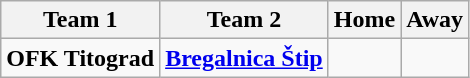<table class="wikitable">
<tr>
<th>Team 1</th>
<th>Team 2</th>
<th>Home</th>
<th>Away</th>
</tr>
<tr>
<td><strong>OFK Titograd</strong></td>
<td><strong><a href='#'>Bregalnica Štip</a></strong></td>
<td></td>
<td></td>
</tr>
</table>
